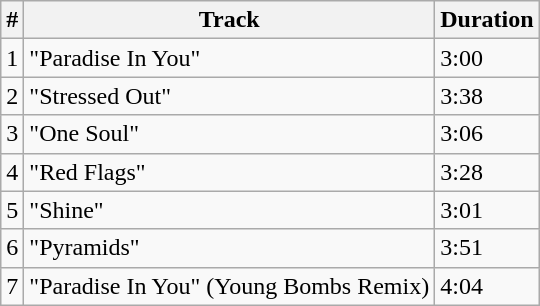<table class="wikitable">
<tr>
<th>#</th>
<th>Track</th>
<th>Duration</th>
</tr>
<tr>
<td>1</td>
<td>"Paradise In You"</td>
<td>3:00</td>
</tr>
<tr>
<td>2</td>
<td>"Stressed Out"</td>
<td>3:38</td>
</tr>
<tr>
<td>3</td>
<td>"One Soul"</td>
<td>3:06</td>
</tr>
<tr>
<td>4</td>
<td>"Red Flags"</td>
<td>3:28</td>
</tr>
<tr>
<td>5</td>
<td>"Shine"</td>
<td>3:01</td>
</tr>
<tr>
<td>6</td>
<td>"Pyramids"</td>
<td>3:51</td>
</tr>
<tr>
<td>7</td>
<td>"Paradise In You" (Young Bombs Remix)</td>
<td>4:04</td>
</tr>
</table>
